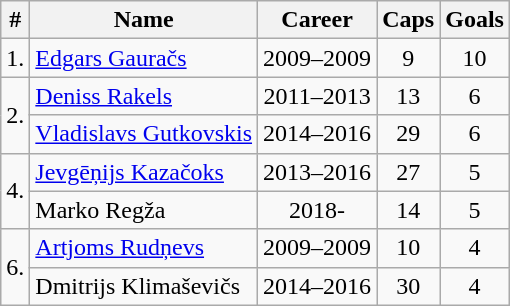<table class="wikitable" style="text-align: center;">
<tr>
<th>#</th>
<th>Name</th>
<th>Career</th>
<th>Caps</th>
<th>Goals</th>
</tr>
<tr>
<td>1.</td>
<td align="left"><a href='#'>Edgars Gauračs</a></td>
<td>2009–2009</td>
<td>9</td>
<td>10</td>
</tr>
<tr>
<td rowspan=2>2.</td>
<td align="left"><a href='#'>Deniss Rakels</a></td>
<td>2011–2013</td>
<td>13</td>
<td>6</td>
</tr>
<tr>
<td align="left"><a href='#'>Vladislavs Gutkovskis</a></td>
<td>2014–2016</td>
<td>29</td>
<td>6</td>
</tr>
<tr>
<td rowspan=2>4.</td>
<td align="left"><a href='#'>Jevgēņijs Kazačoks</a></td>
<td>2013–2016</td>
<td>27</td>
<td>5</td>
</tr>
<tr>
<td align="left">Marko Regža</td>
<td>2018-</td>
<td>14</td>
<td>5</td>
</tr>
<tr>
<td rowspan=2>6.</td>
<td align="left"><a href='#'>Artjoms Rudņevs</a></td>
<td>2009–2009</td>
<td>10</td>
<td>4</td>
</tr>
<tr>
<td align="left">Dmitrijs Klimaševičs</td>
<td>2014–2016</td>
<td>30</td>
<td>4</td>
</tr>
</table>
